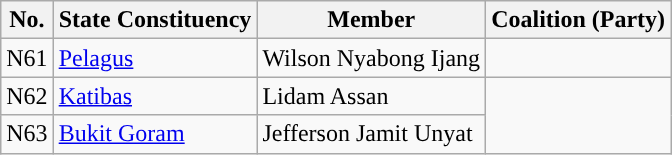<table class="wikitable">
<tr>
<th>No.</th>
<th>State Constituency</th>
<th>Member</th>
<th>Coalition (Party)</th>
</tr>
<tr>
<td>N61</td>
<td><a href='#'>Pelagus</a></td>
<td>Wilson Nyabong Ijang</td>
<td></td>
</tr>
<tr>
<td>N62</td>
<td><a href='#'>Katibas</a></td>
<td>Lidam Assan</td>
<td rowspan="2"></td>
</tr>
<tr>
<td>N63</td>
<td><a href='#'>Bukit Goram</a></td>
<td>Jefferson Jamit Unyat</td>
</tr>
</table>
